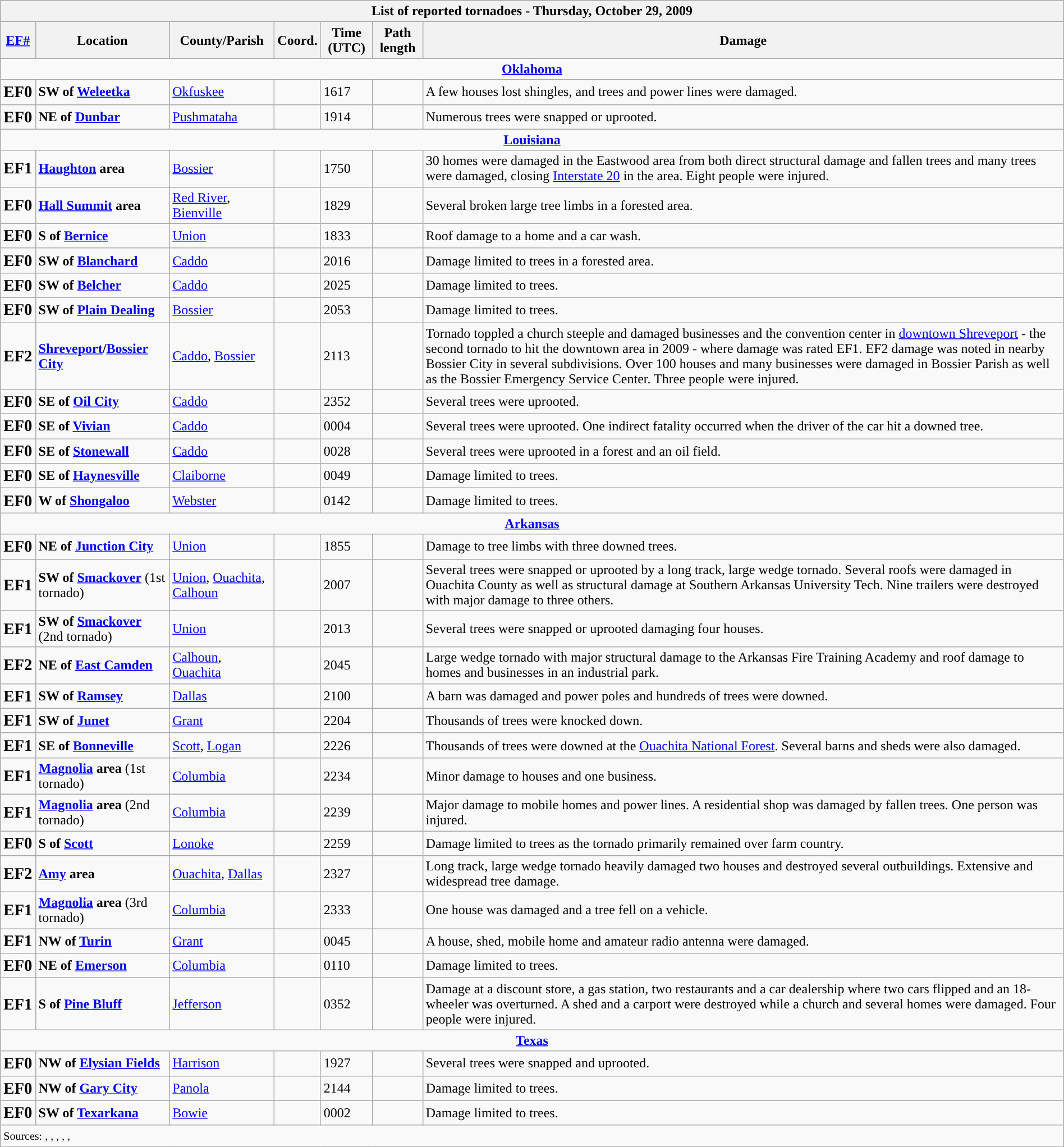<table class="wikitable collapsible" width="100%">
<tr>
<th colspan="7">List of reported tornadoes - Thursday, October 29, 2009</th>
</tr>
<tr>
<th><a href='#'>EF#</a></th>
<th>Location</th>
<th>County/Parish</th>
<th>Coord.</th>
<th>Time (UTC)</th>
<th>Path length</th>
<th>Damage</th>
</tr>
<tr>
<td colspan="7" align=center><strong><a href='#'>Oklahoma</a></strong></td>
</tr>
<tr>
<td><big><strong>EF0</strong></big></td>
<td><strong>SW of <a href='#'>Weleetka</a></strong></td>
<td><a href='#'>Okfuskee</a></td>
<td></td>
<td>1617</td>
<td></td>
<td>A few houses lost shingles, and trees and power lines were damaged.</td>
</tr>
<tr>
<td><big><strong>EF0</strong></big></td>
<td><strong>NE of <a href='#'>Dunbar</a></strong></td>
<td><a href='#'>Pushmataha</a></td>
<td></td>
<td>1914</td>
<td></td>
<td>Numerous trees were snapped or uprooted.</td>
</tr>
<tr>
<td colspan="7" align=center><strong><a href='#'>Louisiana</a></strong></td>
</tr>
<tr>
<td><big><strong>EF1</strong></big></td>
<td><strong><a href='#'>Haughton</a> area</strong></td>
<td><a href='#'>Bossier</a></td>
<td></td>
<td>1750</td>
<td></td>
<td>30 homes were damaged in the Eastwood area from both direct structural damage and fallen trees and many trees were damaged, closing <a href='#'>Interstate 20</a> in the area. Eight people were injured.</td>
</tr>
<tr>
<td><big><strong>EF0</strong></big></td>
<td><strong><a href='#'>Hall Summit</a> area</strong></td>
<td><a href='#'>Red River</a>, <a href='#'>Bienville</a></td>
<td></td>
<td>1829</td>
<td></td>
<td>Several broken large tree limbs in a forested area.</td>
</tr>
<tr>
<td><big><strong>EF0</strong></big></td>
<td><strong>S of <a href='#'>Bernice</a></strong></td>
<td><a href='#'>Union</a></td>
<td></td>
<td>1833</td>
<td></td>
<td>Roof damage to a home and a car wash.</td>
</tr>
<tr>
<td><big><strong>EF0</strong></big></td>
<td><strong>SW of <a href='#'>Blanchard</a></strong></td>
<td><a href='#'>Caddo</a></td>
<td></td>
<td>2016</td>
<td></td>
<td>Damage limited to trees in a forested area.</td>
</tr>
<tr>
<td><big><strong>EF0</strong></big></td>
<td><strong>SW of <a href='#'>Belcher</a></strong></td>
<td><a href='#'>Caddo</a></td>
<td></td>
<td>2025</td>
<td></td>
<td>Damage limited to trees.</td>
</tr>
<tr>
<td><big><strong>EF0</strong></big></td>
<td><strong>SW of <a href='#'>Plain Dealing</a></strong></td>
<td><a href='#'>Bossier</a></td>
<td></td>
<td>2053</td>
<td></td>
<td>Damage limited to trees.</td>
</tr>
<tr>
<td><big><strong>EF2</strong></big></td>
<td><strong><a href='#'>Shreveport</a>/<a href='#'>Bossier City</a></strong></td>
<td><a href='#'>Caddo</a>, <a href='#'>Bossier</a></td>
<td></td>
<td>2113</td>
<td></td>
<td>Tornado toppled a church steeple and damaged businesses and the convention center in <a href='#'>downtown Shreveport</a> - the second tornado to hit the downtown area in 2009 - where damage was rated EF1. EF2 damage was noted in nearby Bossier City in several subdivisions. Over 100 houses and many businesses were damaged in Bossier Parish as well as the Bossier Emergency Service Center. Three people were injured.</td>
</tr>
<tr>
<td><big><strong>EF0</strong></big></td>
<td><strong>SE of <a href='#'>Oil City</a></strong></td>
<td><a href='#'>Caddo</a></td>
<td></td>
<td>2352</td>
<td></td>
<td>Several trees were uprooted.</td>
</tr>
<tr>
<td><big><strong>EF0</strong></big></td>
<td><strong>SE of <a href='#'>Vivian</a></strong></td>
<td><a href='#'>Caddo</a></td>
<td></td>
<td>0004</td>
<td></td>
<td>Several trees were uprooted. One indirect fatality occurred when the driver of the car hit a downed tree.</td>
</tr>
<tr>
<td><big><strong>EF0</strong></big></td>
<td><strong>SE of <a href='#'>Stonewall</a></strong></td>
<td><a href='#'>Caddo</a></td>
<td></td>
<td>0028</td>
<td></td>
<td>Several trees were uprooted in a forest and an oil field.</td>
</tr>
<tr>
<td><big><strong>EF0</strong></big></td>
<td><strong>SE of <a href='#'>Haynesville</a></strong></td>
<td><a href='#'>Claiborne</a></td>
<td></td>
<td>0049</td>
<td></td>
<td>Damage limited to trees.</td>
</tr>
<tr>
<td><big><strong>EF0</strong></big></td>
<td><strong>W of <a href='#'>Shongaloo</a></strong></td>
<td><a href='#'>Webster</a></td>
<td></td>
<td>0142</td>
<td></td>
<td>Damage limited to trees.</td>
</tr>
<tr>
<td colspan="7" align=center><strong><a href='#'>Arkansas</a></strong></td>
</tr>
<tr>
<td><big><strong>EF0</strong></big></td>
<td><strong>NE of <a href='#'>Junction City</a></strong></td>
<td><a href='#'>Union</a></td>
<td></td>
<td>1855</td>
<td></td>
<td>Damage to tree limbs with three downed trees.</td>
</tr>
<tr>
<td><big><strong>EF1</strong></big></td>
<td><strong>SW of <a href='#'>Smackover</a></strong> (1st tornado)</td>
<td><a href='#'>Union</a>, <a href='#'>Ouachita</a>, <a href='#'>Calhoun</a></td>
<td></td>
<td>2007</td>
<td></td>
<td>Several trees were snapped or uprooted by a long track, large wedge tornado. Several roofs were damaged in Ouachita County as well as structural damage at Southern Arkansas University Tech. Nine trailers were destroyed with major damage to three others.</td>
</tr>
<tr>
<td><big><strong>EF1</strong></big></td>
<td><strong>SW of <a href='#'>Smackover</a></strong> (2nd tornado)</td>
<td><a href='#'>Union</a></td>
<td></td>
<td>2013</td>
<td></td>
<td>Several trees were snapped or uprooted damaging four houses.</td>
</tr>
<tr>
<td><big><strong>EF2</strong></big></td>
<td><strong>NE of <a href='#'>East Camden</a></strong></td>
<td><a href='#'>Calhoun</a>, <a href='#'>Ouachita</a></td>
<td></td>
<td>2045</td>
<td></td>
<td>Large wedge tornado with major structural damage to the Arkansas Fire Training Academy and roof damage to homes and businesses in an industrial park.</td>
</tr>
<tr>
<td><big><strong>EF1</strong></big></td>
<td><strong>SW of <a href='#'>Ramsey</a></strong></td>
<td><a href='#'>Dallas</a></td>
<td></td>
<td>2100</td>
<td></td>
<td>A barn was damaged and power poles and hundreds of trees were downed.</td>
</tr>
<tr>
<td><big><strong>EF1</strong></big></td>
<td><strong>SW of <a href='#'>Junet</a></strong></td>
<td><a href='#'>Grant</a></td>
<td></td>
<td>2204</td>
<td></td>
<td>Thousands of trees were knocked down.</td>
</tr>
<tr>
<td><big><strong>EF1</strong></big></td>
<td><strong>SE of <a href='#'>Bonneville</a></strong></td>
<td><a href='#'>Scott</a>, <a href='#'>Logan</a></td>
<td></td>
<td>2226</td>
<td></td>
<td>Thousands of trees were downed at the <a href='#'>Ouachita National Forest</a>. Several barns and sheds were also damaged.</td>
</tr>
<tr>
<td><big><strong>EF1</strong></big></td>
<td><strong><a href='#'>Magnolia</a> area</strong> (1st tornado)</td>
<td><a href='#'>Columbia</a></td>
<td></td>
<td>2234</td>
<td></td>
<td>Minor damage to houses and one business.</td>
</tr>
<tr>
<td><big><strong>EF1</strong></big></td>
<td><strong><a href='#'>Magnolia</a> area</strong> (2nd tornado)</td>
<td><a href='#'>Columbia</a></td>
<td></td>
<td>2239</td>
<td></td>
<td>Major damage to mobile homes and power lines. A residential shop was damaged by fallen trees. One person was injured.</td>
</tr>
<tr>
<td><big><strong>EF0</strong></big></td>
<td><strong>S of <a href='#'>Scott</a></strong></td>
<td><a href='#'>Lonoke</a></td>
<td></td>
<td>2259</td>
<td></td>
<td>Damage limited to trees as the tornado primarily remained over farm country.</td>
</tr>
<tr>
<td><big><strong>EF2</strong></big></td>
<td><strong><a href='#'>Amy</a> area</strong></td>
<td><a href='#'>Ouachita</a>, <a href='#'>Dallas</a></td>
<td></td>
<td>2327</td>
<td></td>
<td>Long track, large wedge tornado heavily damaged two houses and destroyed several outbuildings. Extensive and widespread tree damage.</td>
</tr>
<tr>
<td><big><strong>EF1</strong></big></td>
<td><strong><a href='#'>Magnolia</a> area</strong> (3rd tornado)</td>
<td><a href='#'>Columbia</a></td>
<td></td>
<td>2333</td>
<td></td>
<td>One house was damaged and a tree fell on a vehicle.</td>
</tr>
<tr>
<td><big><strong>EF1</strong></big></td>
<td><strong>NW of <a href='#'>Turin</a></strong></td>
<td><a href='#'>Grant</a></td>
<td></td>
<td>0045</td>
<td></td>
<td>A house, shed, mobile home and amateur radio antenna were damaged.</td>
</tr>
<tr>
<td><big><strong>EF0</strong></big></td>
<td><strong>NE of <a href='#'>Emerson</a></strong></td>
<td><a href='#'>Columbia</a></td>
<td></td>
<td>0110</td>
<td></td>
<td>Damage limited to trees.</td>
</tr>
<tr>
<td><big><strong>EF1</strong></big></td>
<td><strong>S of <a href='#'>Pine Bluff</a></strong></td>
<td><a href='#'>Jefferson</a></td>
<td></td>
<td>0352</td>
<td></td>
<td>Damage at a discount store, a gas station, two restaurants and a car dealership where two cars flipped and an 18-wheeler was overturned. A shed and a carport were destroyed while a church and several homes were damaged. Four people were injured.</td>
</tr>
<tr>
<td colspan="7" align=center><strong><a href='#'>Texas</a></strong></td>
</tr>
<tr>
<td><big><strong>EF0</strong></big></td>
<td><strong>NW of <a href='#'>Elysian Fields</a></strong></td>
<td><a href='#'>Harrison</a></td>
<td></td>
<td>1927</td>
<td></td>
<td>Several trees were snapped and uprooted.</td>
</tr>
<tr>
<td><big><strong>EF0</strong></big></td>
<td><strong>NW of <a href='#'>Gary City</a></strong></td>
<td><a href='#'>Panola</a></td>
<td></td>
<td>2144</td>
<td></td>
<td>Damage limited to trees.</td>
</tr>
<tr>
<td><big><strong>EF0</strong></big></td>
<td><strong>SW of <a href='#'>Texarkana</a></strong></td>
<td><a href='#'>Bowie</a></td>
<td></td>
<td>0002</td>
<td></td>
<td>Damage limited to trees.</td>
</tr>
<tr>
<td colspan="7"><small>Sources: , , , , , </small></td>
</tr>
</table>
